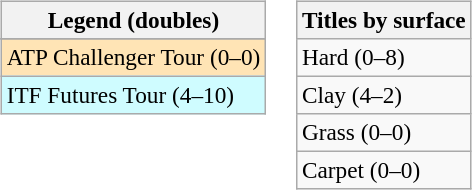<table>
<tr valign=top>
<td><br><table class=wikitable style=font-size:97%>
<tr>
<th>Legend (doubles)</th>
</tr>
<tr bgcolor=e5d1cb>
</tr>
<tr bgcolor=moccasin>
<td>ATP Challenger Tour (0–0)</td>
</tr>
<tr bgcolor=cffcff>
<td>ITF Futures Tour (4–10)</td>
</tr>
</table>
</td>
<td><br><table class=wikitable style=font-size:97%>
<tr>
<th>Titles by surface</th>
</tr>
<tr>
<td>Hard (0–8)</td>
</tr>
<tr>
<td>Clay (4–2)</td>
</tr>
<tr>
<td>Grass (0–0)</td>
</tr>
<tr>
<td>Carpet (0–0)</td>
</tr>
</table>
</td>
</tr>
</table>
